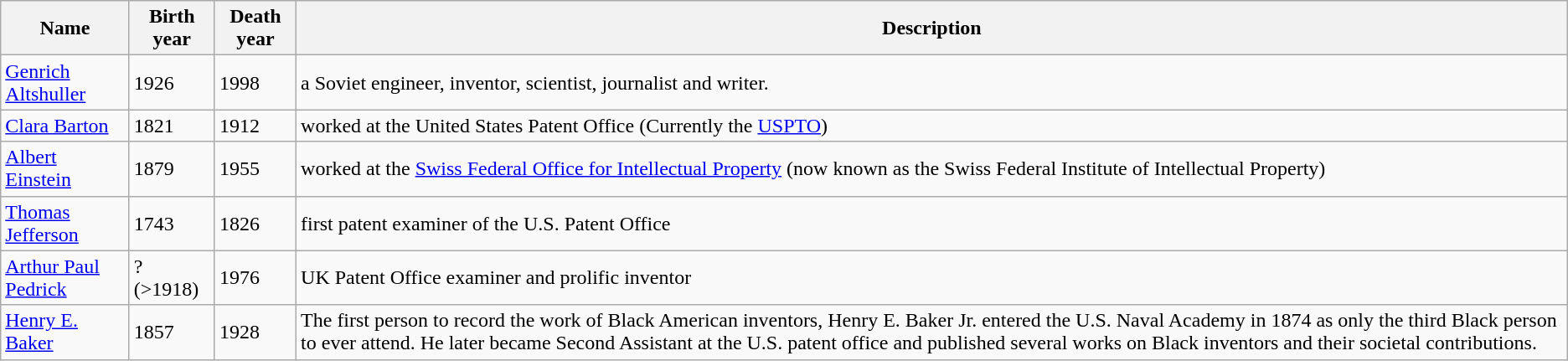<table class="wikitable" border="1">
<tr>
<th>Name</th>
<th>Birth year</th>
<th>Death year</th>
<th>Description</th>
</tr>
<tr>
<td><a href='#'>Genrich Altshuller</a></td>
<td>1926</td>
<td>1998</td>
<td>a Soviet engineer, inventor, scientist, journalist and writer.</td>
</tr>
<tr>
<td><a href='#'>Clara Barton</a></td>
<td>1821</td>
<td>1912</td>
<td>worked at the United States Patent Office (Currently the <a href='#'>USPTO</a>)</td>
</tr>
<tr>
<td><a href='#'>Albert Einstein</a></td>
<td>1879</td>
<td>1955</td>
<td>worked at the <a href='#'>Swiss Federal Office for Intellectual Property</a> (now known as the Swiss Federal Institute of Intellectual Property)</td>
</tr>
<tr>
<td><a href='#'>Thomas Jefferson</a></td>
<td>1743</td>
<td>1826</td>
<td>first patent examiner of the U.S. Patent Office</td>
</tr>
<tr>
<td><a href='#'>Arthur Paul Pedrick</a></td>
<td>? (>1918)</td>
<td>1976</td>
<td>UK Patent Office examiner and prolific inventor</td>
</tr>
<tr>
<td><a href='#'>Henry E. Baker</a></td>
<td>1857</td>
<td>1928</td>
<td>The first person to record the work of Black American inventors, Henry E. Baker Jr. entered the U.S. Naval Academy in 1874 as only the third Black person to ever attend. He later became Second Assistant at the U.S. patent office and published several works on Black inventors and their societal contributions.</td>
</tr>
</table>
